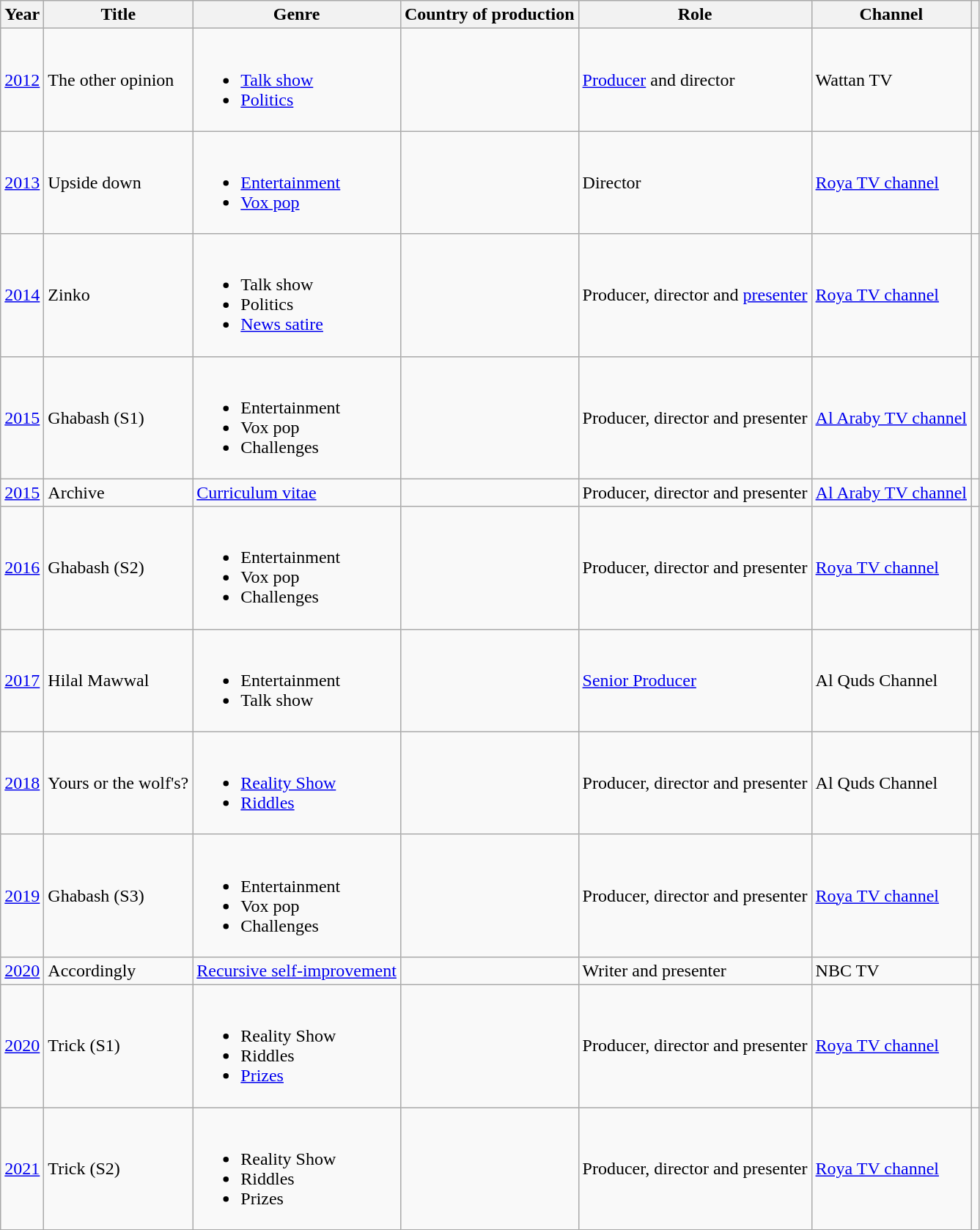<table class="wikitable">
<tr>
<th>Year</th>
<th>Title</th>
<th>Genre</th>
<th>Country of production</th>
<th>Role</th>
<th>Channel</th>
<th></th>
</tr>
<tr>
<td><a href='#'>2012</a></td>
<td>The other opinion</td>
<td><br><ul><li><a href='#'>Talk show</a></li><li><a href='#'>Politics</a></li></ul></td>
<td></td>
<td><a href='#'>Producer</a> and director</td>
<td>Wattan TV</td>
<td></td>
</tr>
<tr>
<td><a href='#'>2013</a></td>
<td>Upside down</td>
<td><br><ul><li><a href='#'>Entertainment</a></li><li><a href='#'>Vox pop</a></li></ul></td>
<td></td>
<td>Director</td>
<td><a href='#'>Roya TV channel</a></td>
<td></td>
</tr>
<tr>
<td><a href='#'>2014</a></td>
<td>Zinko</td>
<td><br><ul><li>Talk show</li><li>Politics</li><li><a href='#'>News satire</a></li></ul></td>
<td><br></td>
<td>Producer, director and <a href='#'>presenter</a></td>
<td><a href='#'>Roya TV channel</a></td>
<td></td>
</tr>
<tr>
<td><a href='#'>2015</a></td>
<td>Ghabash (S1)</td>
<td><br><ul><li>Entertainment</li><li>Vox pop</li><li>Challenges</li></ul></td>
<td></td>
<td>Producer, director and presenter</td>
<td><a href='#'>Al Araby TV channel</a></td>
<td></td>
</tr>
<tr>
<td><a href='#'>2015</a></td>
<td>Archive</td>
<td><a href='#'>Curriculum vitae</a></td>
<td></td>
<td>Producer, director and presenter</td>
<td><a href='#'>Al Araby TV channel</a></td>
<td></td>
</tr>
<tr>
<td><a href='#'>2016</a></td>
<td>Ghabash (S2)</td>
<td><br><ul><li>Entertainment</li><li>Vox pop</li><li>Challenges</li></ul></td>
<td></td>
<td>Producer, director and presenter</td>
<td><a href='#'>Roya TV channel</a></td>
<td></td>
</tr>
<tr>
<td><a href='#'>2017</a></td>
<td>Hilal Mawwal</td>
<td><br><ul><li>Entertainment</li><li>Talk show</li></ul></td>
<td></td>
<td><a href='#'>Senior Producer</a></td>
<td>Al Quds Channel</td>
<td></td>
</tr>
<tr>
<td><a href='#'>2018</a></td>
<td>Yours or the wolf's?</td>
<td><br><ul><li><a href='#'>Reality Show</a></li><li><a href='#'>Riddles</a></li></ul></td>
<td></td>
<td>Producer, director and presenter</td>
<td>Al Quds Channel</td>
<td></td>
</tr>
<tr>
<td><a href='#'>2019</a></td>
<td>Ghabash (S3)</td>
<td><br><ul><li>Entertainment</li><li>Vox pop</li><li>Challenges</li></ul></td>
<td></td>
<td>Producer, director and presenter</td>
<td><a href='#'>Roya TV channel</a></td>
<td></td>
</tr>
<tr>
<td><a href='#'>2020</a></td>
<td>Accordingly</td>
<td><a href='#'>Recursive self-improvement</a></td>
<td></td>
<td>Writer and presenter</td>
<td>NBC TV</td>
<td></td>
</tr>
<tr>
<td><a href='#'>2020</a></td>
<td>Trick (S1)</td>
<td><br><ul><li>Reality Show</li><li>Riddles</li><li><a href='#'>Prizes</a></li></ul></td>
<td></td>
<td>Producer, director and presenter</td>
<td><a href='#'>Roya TV channel</a></td>
<td></td>
</tr>
<tr>
<td><a href='#'>2021</a></td>
<td>Trick (S2)</td>
<td><br><ul><li>Reality Show</li><li>Riddles</li><li>Prizes</li></ul></td>
<td></td>
<td>Producer, director and presenter</td>
<td><a href='#'>Roya TV channel</a></td>
<td></td>
</tr>
</table>
